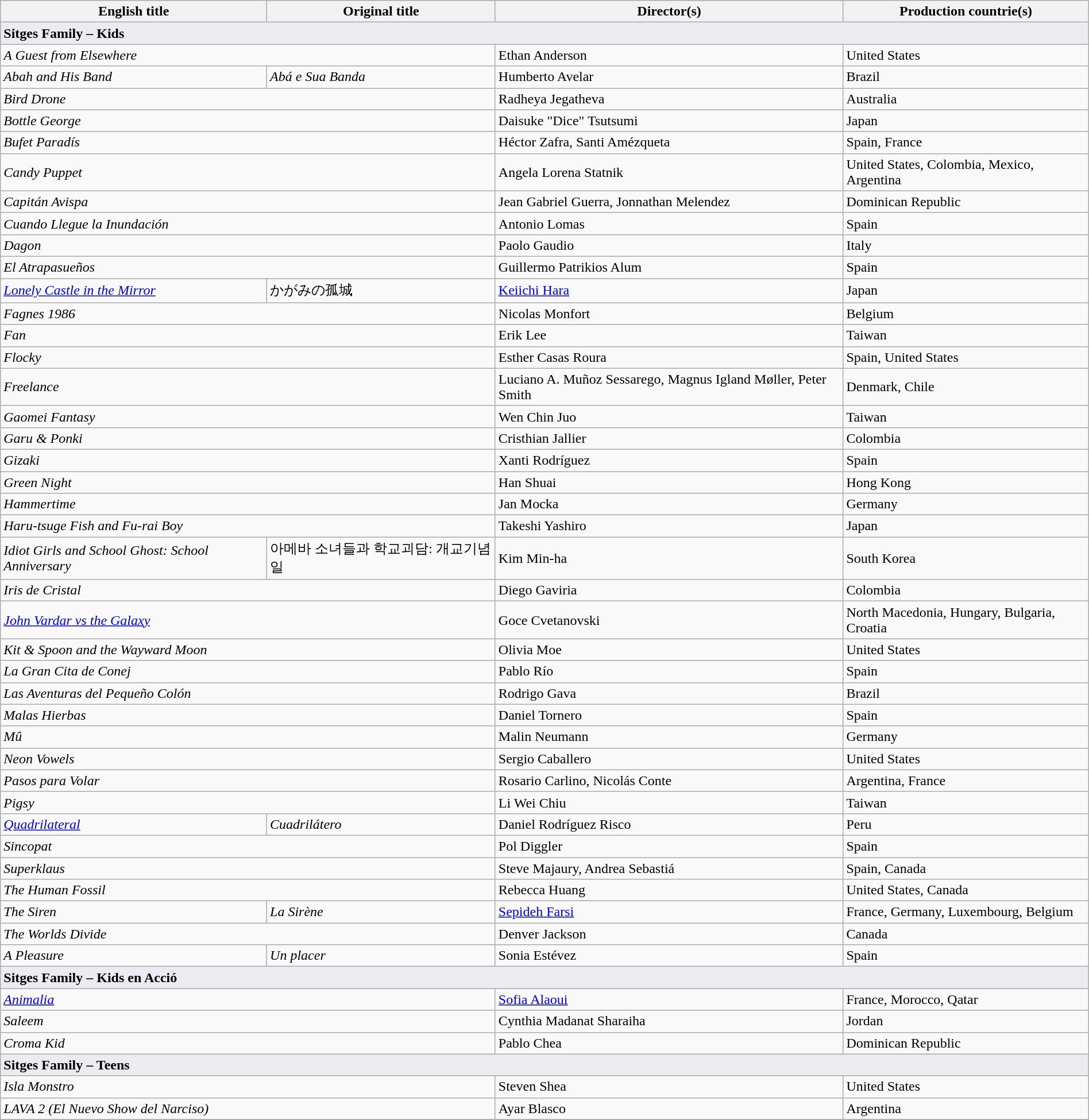<table class="sortable wikitable" style="width:100%; margin-bottom:4px" cellpadding="5">
<tr>
<th scope="col">English title</th>
<th scope="col">Original title</th>
<th scope="col">Director(s)</th>
<th scope="col">Production countrie(s)</th>
</tr>
<tr>
<td colspan=4 class="center" style="padding-center:120px; background-color:#EAECF0"><strong>Sitges Family – Kids</strong></td>
</tr>
<tr>
<td colspan="2"><em>A Guest from Elsewhere</em></td>
<td>Ethan Anderson</td>
<td>United States</td>
</tr>
<tr>
<td><em>Abah and His Band</em></td>
<td><em>Abá e Sua Banda</em></td>
<td>Humberto Avelar</td>
<td>Brazil</td>
</tr>
<tr>
<td colspan="2"><em>Bird Drone</em></td>
<td>Radheya Jegatheva</td>
<td>Australia</td>
</tr>
<tr>
<td colspan="2"><em>Bottle George</em></td>
<td>Daisuke "Dice" Tsutsumi</td>
<td>Japan</td>
</tr>
<tr>
<td colspan="2"><em>Bufet Paradís</em></td>
<td>Héctor Zafra, Santi Amézqueta</td>
<td>Spain, France</td>
</tr>
<tr>
<td colspan="2"><em>Candy Puppet</em></td>
<td>Angela Lorena Statnik</td>
<td>United States, Colombia, Mexico, Argentina</td>
</tr>
<tr>
<td colspan="2"><em>Capitán Avispa</em></td>
<td>Jean Gabriel Guerra, Jonnathan Melendez</td>
<td>Dominican Republic</td>
</tr>
<tr>
<td colspan="2"><em>Cuando Llegue la Inundación</em></td>
<td>Antonio Lomas</td>
<td>Spain</td>
</tr>
<tr>
<td colspan="2"><em>Dagon</em></td>
<td>Paolo Gaudio</td>
<td>Italy</td>
</tr>
<tr>
<td colspan="2"><em>El Atrapasueños</em></td>
<td>Guillermo Patrikios Alum</td>
<td>Spain</td>
</tr>
<tr>
<td><em><a href='#'>Lonely Castle in the Mirror</a></em></td>
<td>かがみの孤城</td>
<td><a href='#'>Keiichi Hara</a></td>
<td>Japan</td>
</tr>
<tr>
<td colspan="2"><em>Fagnes 1986</em></td>
<td>Nicolas Monfort</td>
<td>Belgium</td>
</tr>
<tr>
<td colspan="2"><em>Fan</em></td>
<td>Erik Lee</td>
<td>Taiwan</td>
</tr>
<tr>
<td colspan="2"><em>Flocky</em></td>
<td>Esther Casas Roura</td>
<td>Spain, United States</td>
</tr>
<tr>
<td colspan="2"><em>Freelance</em></td>
<td>Luciano A. Muñoz Sessarego, Magnus Igland Møller, Peter Smith</td>
<td>Denmark, Chile</td>
</tr>
<tr>
<td colspan="2"><em>Gaomei Fantasy</em></td>
<td>Wen Chin Juo</td>
<td>Taiwan</td>
</tr>
<tr>
<td colspan="2"><em>Garu & Ponki</em></td>
<td>Cristhian Jallier</td>
<td>Colombia</td>
</tr>
<tr>
<td colspan="2"><em>Gizaki</em></td>
<td>Xanti Rodríguez</td>
<td>Spain</td>
</tr>
<tr>
<td colspan="2"><em>Green Night</em></td>
<td>Han Shuai</td>
<td>Hong Kong</td>
</tr>
<tr>
<td colspan="2"><em>Hammertime</em></td>
<td>Jan Mocka</td>
<td>Germany</td>
</tr>
<tr>
<td colspan="2"><em>Haru-tsuge Fish and Fu-rai Boy</em></td>
<td>Takeshi Yashiro</td>
<td>Japan</td>
</tr>
<tr>
<td><em>Idiot Girls and School Ghost: School Anniversary</em></td>
<td>아메바 소녀들과 학교괴담: 개교기념일</td>
<td>Kim Min-ha</td>
<td>South Korea</td>
</tr>
<tr>
<td colspan="2"><em>Iris de Cristal</em></td>
<td>Diego Gaviria</td>
<td>Colombia</td>
</tr>
<tr>
<td colspan="2"><em><a href='#'>John Vardar vs the Galaxy</a></em></td>
<td>Goce Cvetanovski</td>
<td>North Macedonia, Hungary, Bulgaria, Croatia</td>
</tr>
<tr>
<td colspan="2"><em>Kit & Spoon and the Wayward Moon</em></td>
<td>Olivia Moe</td>
<td>United States</td>
</tr>
<tr>
<td colspan="2"><em>La Gran Cita de Conej</em></td>
<td>Pablo Río</td>
<td>Spain</td>
</tr>
<tr>
<td colspan="2"><em>Las Aventuras del Pequeño Colón</em></td>
<td>Rodrigo Gava</td>
<td>Brazil</td>
</tr>
<tr>
<td colspan="2"><em>Malas Hierbas</em></td>
<td>Daniel Tornero</td>
<td>Spain</td>
</tr>
<tr>
<td colspan="2"><em>Mû</em></td>
<td>Malin Neumann</td>
<td>Germany</td>
</tr>
<tr>
<td colspan="2"><em>Neon Vowels</em></td>
<td>Sergio Caballero</td>
<td>United States</td>
</tr>
<tr>
<td colspan="2"><em>Pasos para Volar</em></td>
<td>Rosario Carlino, Nicolás Conte</td>
<td>Argentina, France</td>
</tr>
<tr>
<td colspan="2"><em>Pigsy</em></td>
<td>Li Wei Chiu</td>
<td>Taiwan</td>
</tr>
<tr>
<td><em><a href='#'>Quadrilateral</a></em></td>
<td><em>Cuadrilátero</em></td>
<td>Daniel Rodríguez Risco</td>
<td>Peru</td>
</tr>
<tr>
<td colspan="2"><em>Sincopat</em></td>
<td>Pol Diggler</td>
<td>Spain</td>
</tr>
<tr>
<td colspan="2"><em>Superklaus</em></td>
<td>Steve Majaury, Andrea Sebastiá</td>
<td>Spain, Canada</td>
</tr>
<tr>
<td colspan="2"><em>The Human Fossil</em></td>
<td>Rebecca Huang</td>
<td>United States, Canada</td>
</tr>
<tr>
<td><em>The Siren</em></td>
<td><em>La Sirène</em></td>
<td><a href='#'>Sepideh Farsi</a></td>
<td>France, Germany, Luxembourg, Belgium</td>
</tr>
<tr>
<td colspan="2"><em>The Worlds Divide</em></td>
<td>Denver Jackson</td>
<td>Canada</td>
</tr>
<tr>
<td><em>A Pleasure</em></td>
<td><em>Un placer</em></td>
<td>Sonia Estévez</td>
<td>Spain</td>
</tr>
<tr>
<td colspan=4 class="center" style="padding-center:120px; background-color:#EAECF0"><strong>Sitges Family – Kids en Acció</strong></td>
</tr>
<tr>
<td colspan="2"><em><a href='#'>Animalia</a></em></td>
<td><a href='#'>Sofia Alaoui</a></td>
<td>France, Morocco, Qatar</td>
</tr>
<tr>
<td colspan="2"><em>Saleem</em></td>
<td>Cynthia Madanat Sharaiha</td>
<td>Jordan</td>
</tr>
<tr>
<td colspan="2"><em>Croma Kid</em></td>
<td>Pablo Chea</td>
<td>Dominican Republic</td>
</tr>
<tr>
<td colspan=4 class="center" style="padding-center:120px; background-color:#EAECF0"><strong>Sitges Family – Teens</strong></td>
</tr>
<tr>
<td colspan="2"><em>Isla Monstro</em></td>
<td>Steven Shea</td>
<td>United States</td>
</tr>
<tr>
<td colspan="2"><em>LAVA 2 (El Nuevo Show del Narciso)</em></td>
<td>Ayar Blasco</td>
<td>Argentina</td>
</tr>
<tr>
</tr>
</table>
